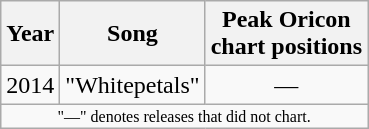<table class="wikitable" border="1">
<tr>
<th rowspan="1">Year</th>
<th rowspan="1">Song</th>
<th colspan="1">Peak Oricon<br> chart positions</th>
</tr>
<tr>
<td>2014</td>
<td align="left">"Whitepetals"</td>
<td align="center">—</td>
</tr>
<tr>
<td align="center" colspan="13" style="font-size: 8pt">"—" denotes releases that did not chart.</td>
</tr>
</table>
